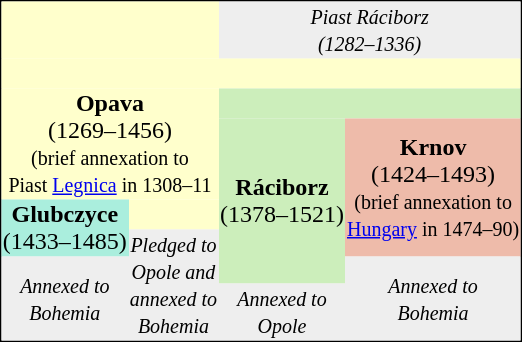<table align="center" style="border-spacing: 0px; border: 1px solid black; text-align: center;">
<tr>
<td colspan=2 style="background: #ffc;">      </td>
<td colspan=2 style="background: #eee;"><small><em>Piast Ráciborz<br>(1282–1336)</em></small></td>
</tr>
<tr>
<td colspan=4 style="background: #ffc;">      </td>
</tr>
<tr>
<td colspan=2 rowspan="2" style="background: #ffc;"><strong>Opava</strong><br>(1269–1456)<br><small>(brief annexation to<br>Piast <a href='#'>Legnica</a> in 1308–11</small></td>
<td colspan=2 style="background: #ceb;">      </td>
</tr>
<tr>
<td colspan=1 rowspan="4" style="background: #ceb;"><strong>Ráciborz</strong><br>(1378–1521)</td>
<td colspan=1 rowspan="3" style="background: #eba;"><strong>Krnov</strong><br>(1424–1493)<br><small>(brief annexation to<br><a href='#'>Hungary</a> in 1474–90)</small></td>
</tr>
<tr>
<td colspan=1 rowspan="2" style="background: #aed;"><strong>Glubczyce</strong><br>(1433–1485)</td>
<td colspan=1 style="background: #ffc;">      </td>
</tr>
<tr>
<td colspan=1 rowspan="3" style="background: #eee;"><small><em>Pledged to<br>Opole and<br>annexed to<br>Bohemia</em></small></td>
</tr>
<tr>
<td colspan=1 rowspan="2" style="background: #eee;"><small><em>Annexed to<br>Bohemia</em></small></td>
<td colspan=1 rowspan="2" style="background: #eee;"><small><em>Annexed to<br>Bohemia</em></small></td>
</tr>
<tr>
<td colspan=1 style="background: #eee;"><small><em>Annexed to<br>Opole</em></small></td>
</tr>
</table>
